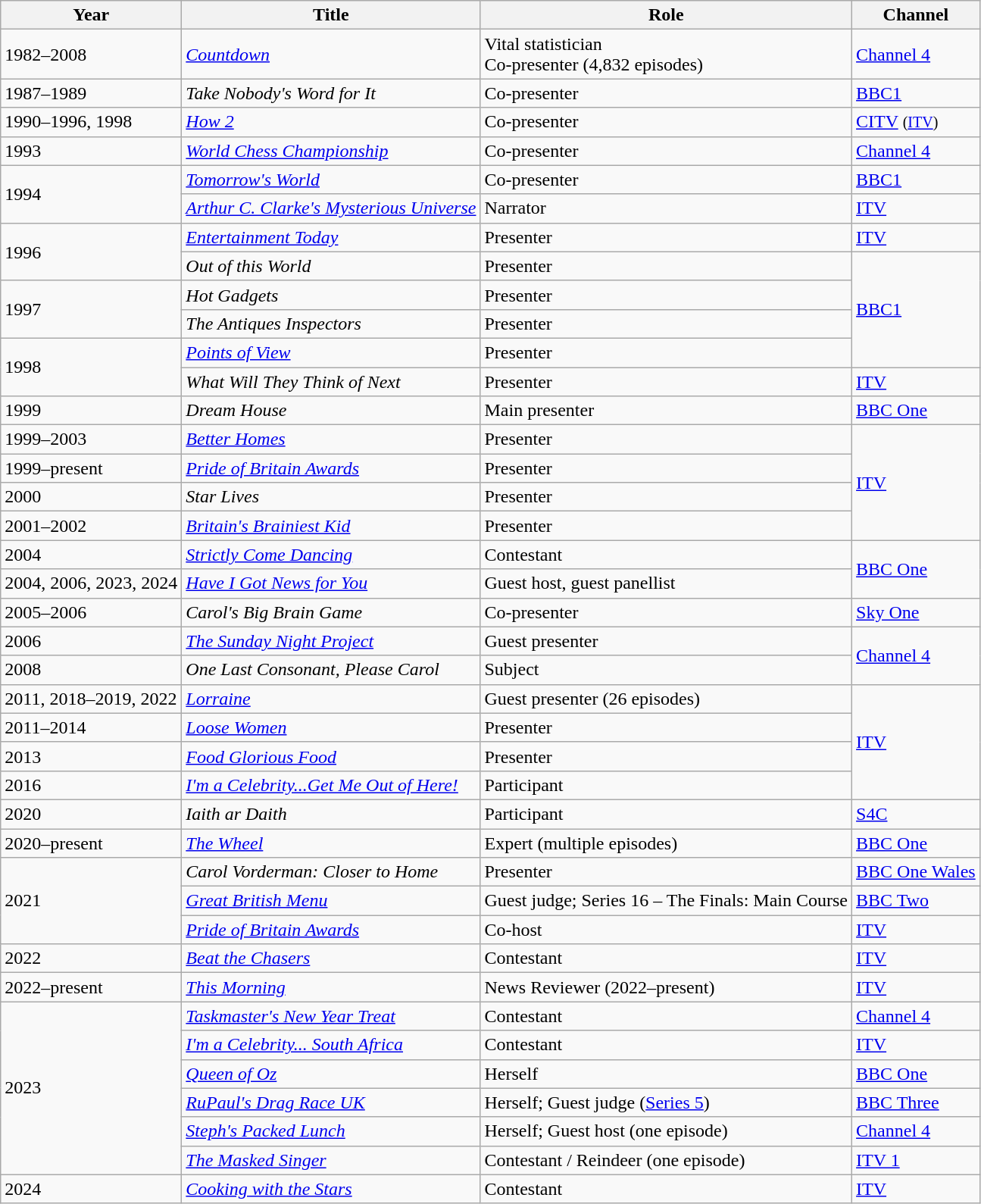<table class="wikitable">
<tr>
<th>Year</th>
<th>Title</th>
<th>Role</th>
<th>Channel</th>
</tr>
<tr>
<td>1982–2008</td>
<td><em><a href='#'>Countdown</a></em></td>
<td>Vital statistician<br>Co-presenter (4,832 episodes)</td>
<td><a href='#'>Channel 4</a></td>
</tr>
<tr>
<td>1987–1989</td>
<td><em>Take Nobody's Word for It</em></td>
<td>Co-presenter</td>
<td><a href='#'>BBC1</a></td>
</tr>
<tr>
<td>1990–1996, 1998</td>
<td><em><a href='#'>How 2</a></em></td>
<td>Co-presenter</td>
<td><a href='#'>CITV</a> <small>(<a href='#'>ITV</a>)</small></td>
</tr>
<tr>
<td>1993</td>
<td><em><a href='#'>World Chess Championship</a></em></td>
<td>Co-presenter</td>
<td><a href='#'>Channel 4</a></td>
</tr>
<tr>
<td rowspan="2">1994</td>
<td><em><a href='#'>Tomorrow's World</a></em></td>
<td>Co-presenter</td>
<td><a href='#'>BBC1</a></td>
</tr>
<tr>
<td><em><a href='#'>Arthur C. Clarke's Mysterious Universe</a></em></td>
<td>Narrator</td>
<td><a href='#'>ITV</a></td>
</tr>
<tr>
<td rowspan="2">1996</td>
<td><em><a href='#'>Entertainment Today</a></em></td>
<td>Presenter</td>
<td><a href='#'>ITV</a></td>
</tr>
<tr>
<td><em>Out of this World</em></td>
<td>Presenter</td>
<td rowspan="4"><a href='#'>BBC1</a></td>
</tr>
<tr>
<td rowspan="2">1997</td>
<td><em>Hot Gadgets</em></td>
<td>Presenter</td>
</tr>
<tr>
<td><em>The Antiques Inspectors</em></td>
<td>Presenter</td>
</tr>
<tr>
<td rowspan="2">1998</td>
<td><em><a href='#'>Points of View</a></em></td>
<td>Presenter</td>
</tr>
<tr>
<td><em>What Will They Think of Next</em></td>
<td>Presenter</td>
<td><a href='#'>ITV</a></td>
</tr>
<tr>
<td>1999</td>
<td><em>Dream House</em></td>
<td>Main presenter</td>
<td><a href='#'>BBC One</a></td>
</tr>
<tr>
<td>1999–2003</td>
<td><em><a href='#'>Better Homes</a></em></td>
<td>Presenter</td>
<td rowspan=4><a href='#'>ITV</a></td>
</tr>
<tr>
<td>1999–present</td>
<td><em><a href='#'>Pride of Britain Awards</a></em></td>
<td>Presenter</td>
</tr>
<tr>
<td>2000</td>
<td><em>Star Lives</em></td>
<td>Presenter</td>
</tr>
<tr>
<td>2001–2002</td>
<td><em><a href='#'>Britain's Brainiest Kid</a></em></td>
<td>Presenter</td>
</tr>
<tr>
<td>2004</td>
<td><em><a href='#'>Strictly Come Dancing</a></em></td>
<td>Contestant</td>
<td rowspan=2><a href='#'>BBC One</a></td>
</tr>
<tr>
<td>2004, 2006, 2023, 2024</td>
<td><em><a href='#'>Have I Got News for You</a></em></td>
<td>Guest host, guest panellist</td>
</tr>
<tr>
<td>2005–2006</td>
<td><em>Carol's Big Brain Game</em></td>
<td>Co-presenter</td>
<td><a href='#'>Sky One</a></td>
</tr>
<tr>
<td>2006</td>
<td><em><a href='#'>The Sunday Night Project</a></em></td>
<td>Guest presenter</td>
<td rowspan=2><a href='#'>Channel 4</a></td>
</tr>
<tr>
<td>2008</td>
<td><em>One Last Consonant, Please Carol</em></td>
<td>Subject</td>
</tr>
<tr>
<td>2011, 2018–2019, 2022</td>
<td><em><a href='#'>Lorraine</a></em></td>
<td>Guest presenter (26 episodes)</td>
<td rowspan=4><a href='#'>ITV</a></td>
</tr>
<tr>
<td>2011–2014</td>
<td><em><a href='#'>Loose Women</a></em></td>
<td>Presenter</td>
</tr>
<tr>
<td>2013</td>
<td><em><a href='#'>Food Glorious Food</a></em></td>
<td>Presenter</td>
</tr>
<tr>
<td>2016</td>
<td><em><a href='#'>I'm a Celebrity...Get Me Out of Here!</a></em></td>
<td>Participant</td>
</tr>
<tr>
<td>2020</td>
<td><em>Iaith ar Daith</em></td>
<td>Participant</td>
<td><a href='#'>S4C</a></td>
</tr>
<tr>
<td>2020–present</td>
<td><em><a href='#'>The Wheel</a></em></td>
<td>Expert (multiple episodes)</td>
<td><a href='#'>BBC One</a></td>
</tr>
<tr>
<td rowspan=3>2021</td>
<td><em>Carol Vorderman: Closer to Home</em></td>
<td>Presenter</td>
<td><a href='#'>BBC One Wales</a></td>
</tr>
<tr>
<td><em><a href='#'>Great British Menu</a></em></td>
<td>Guest judge; Series 16 – The Finals: Main Course</td>
<td><a href='#'>BBC Two</a></td>
</tr>
<tr>
<td><em><a href='#'>Pride of Britain Awards</a></em></td>
<td>Co-host</td>
<td><a href='#'>ITV</a></td>
</tr>
<tr>
<td>2022</td>
<td><em><a href='#'>Beat the Chasers</a></em></td>
<td>Contestant</td>
<td><a href='#'>ITV</a></td>
</tr>
<tr>
<td>2022–present</td>
<td><a href='#'><em>This Morning</em></a></td>
<td>News Reviewer (2022–present)</td>
<td><a href='#'>ITV</a></td>
</tr>
<tr>
<td rowspan=6>2023</td>
<td><em><a href='#'>Taskmaster's New Year Treat</a></em></td>
<td>Contestant</td>
<td><a href='#'>Channel 4</a></td>
</tr>
<tr>
<td><em><a href='#'>I'm a Celebrity... South Africa</a></em></td>
<td>Contestant</td>
<td><a href='#'>ITV</a></td>
</tr>
<tr>
<td><em><a href='#'>Queen of Oz</a></em></td>
<td>Herself</td>
<td><a href='#'>BBC One</a></td>
</tr>
<tr>
<td><em><a href='#'>RuPaul's Drag Race UK</a></em></td>
<td>Herself; Guest judge (<a href='#'>Series 5</a>)</td>
<td><a href='#'>BBC Three</a></td>
</tr>
<tr>
<td><em><a href='#'>Steph's Packed Lunch</a></em></td>
<td>Herself; Guest host (one episode)</td>
<td><a href='#'>Channel 4</a></td>
</tr>
<tr>
<td><em><a href='#'>The Masked Singer</a></em></td>
<td>Contestant / Reindeer (one episode)</td>
<td><a href='#'>ITV 1</a></td>
</tr>
<tr>
<td>2024</td>
<td><a href='#'><em>Cooking with the Stars</em></a></td>
<td>Contestant</td>
<td><a href='#'>ITV</a></td>
</tr>
</table>
